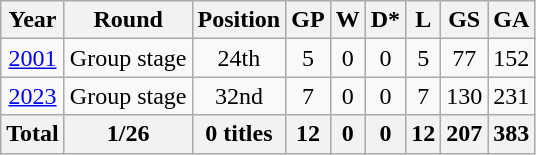<table class="wikitable" style="text-align: center;">
<tr>
<th>Year</th>
<th>Round</th>
<th>Position</th>
<th>GP</th>
<th>W</th>
<th>D*</th>
<th>L</th>
<th>GS</th>
<th>GA</th>
</tr>
<tr>
<td> <a href='#'>2001</a></td>
<td>Group stage</td>
<td>24th</td>
<td>5</td>
<td>0</td>
<td>0</td>
<td>5</td>
<td>77</td>
<td>152</td>
</tr>
<tr>
<td>   <a href='#'>2023</a></td>
<td>Group stage</td>
<td>32nd</td>
<td>7</td>
<td>0</td>
<td>0</td>
<td>7</td>
<td>130</td>
<td>231</td>
</tr>
<tr>
<th>Total</th>
<th>1/26</th>
<th>0 titles</th>
<th>12</th>
<th>0</th>
<th>0</th>
<th>12</th>
<th>207</th>
<th>383</th>
</tr>
</table>
